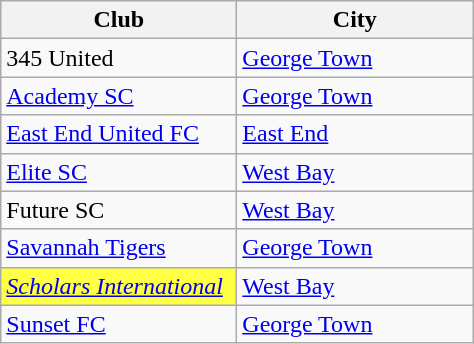<table class="wikitable">
<tr>
<th width="150px">Club</th>
<th width="150px">City</th>
</tr>
<tr>
<td>345 United</td>
<td><a href='#'>George Town</a></td>
</tr>
<tr>
<td><a href='#'>Academy SC</a></td>
<td><a href='#'>George Town</a></td>
</tr>
<tr>
<td><a href='#'>East End United FC</a></td>
<td><a href='#'>East End</a></td>
</tr>
<tr>
<td><a href='#'>Elite SC</a></td>
<td><a href='#'>West Bay</a></td>
</tr>
<tr>
<td>Future SC</td>
<td><a href='#'>West Bay</a></td>
</tr>
<tr>
<td><a href='#'>Savannah Tigers</a></td>
<td><a href='#'>George Town</a></td>
</tr>
<tr>
<td style="background:#FFFF44"><a href='#'><em>Scholars International</em></a></td>
<td><a href='#'>West Bay</a></td>
</tr>
<tr>
<td><a href='#'>Sunset FC</a></td>
<td><a href='#'>George Town</a></td>
</tr>
</table>
